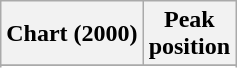<table class="wikitable sortable plainrowheaders" style="text-align:center">
<tr>
<th scope="col">Chart (2000)</th>
<th scope="col">Peak<br> position</th>
</tr>
<tr>
</tr>
<tr>
</tr>
<tr>
</tr>
</table>
